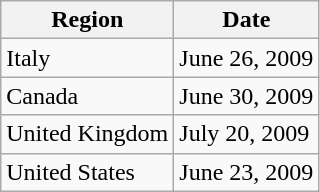<table class="wikitable">
<tr>
<th>Region</th>
<th>Date</th>
</tr>
<tr>
<td>Italy</td>
<td>June 26, 2009</td>
</tr>
<tr>
<td>Canada</td>
<td>June 30, 2009</td>
</tr>
<tr>
<td>United Kingdom</td>
<td>July 20, 2009</td>
</tr>
<tr>
<td>United States</td>
<td>June 23, 2009</td>
</tr>
</table>
